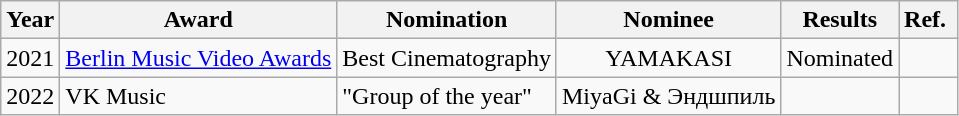<table class="wikitable plainrowheaders" style="text-align:center;">
<tr>
<th>Year</th>
<th>Award</th>
<th>Nomination</th>
<th>Nominee</th>
<th>Results</th>
<th>Ref. </th>
</tr>
<tr>
<td>2021</td>
<td><a href='#'>Berlin Music Video Awards</a></td>
<td>Best Cinematography</td>
<td>YAMAKASI</td>
<td>Nominated</td>
<td></td>
</tr>
<tr>
<td>2022</td>
<td align="left">VK Music</td>
<td align="left">"Group of the year"</td>
<td align="left">MiyaGi & Эндшпиль</td>
<td></td>
<td></td>
</tr>
</table>
